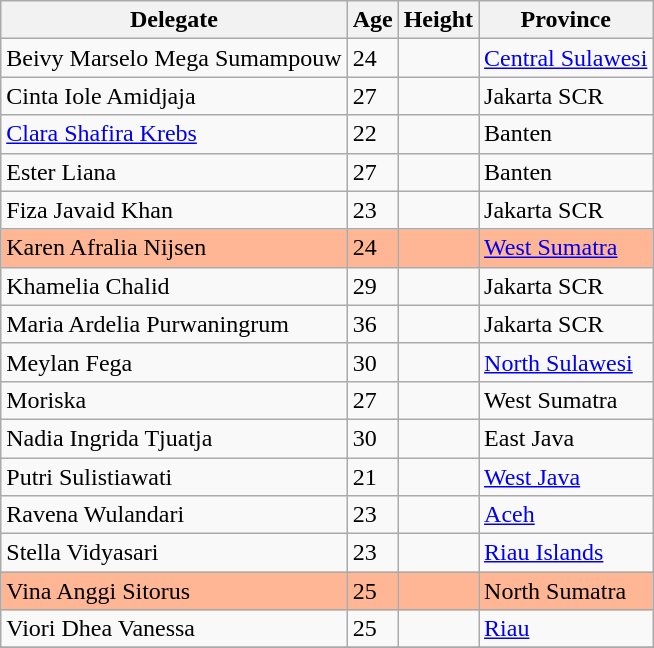<table class="wikitable sortable">
<tr>
<th>Delegate</th>
<th>Age</th>
<th>Height</th>
<th>Province</th>
</tr>
<tr>
<td>Beivy Marselo Mega Sumampouw</td>
<td>24</td>
<td></td>
<td><a href='#'>Central Sulawesi</a></td>
</tr>
<tr>
<td>Cinta Iole Amidjaja</td>
<td>27</td>
<td></td>
<td>Jakarta SCR</td>
</tr>
<tr>
<td><a href='#'>Clara Shafira Krebs</a></td>
<td>22</td>
<td></td>
<td>Banten</td>
</tr>
<tr>
<td>Ester Liana</td>
<td>27</td>
<td></td>
<td>Banten</td>
</tr>
<tr>
<td>Fiza Javaid Khan</td>
<td>23</td>
<td></td>
<td>Jakarta SCR</td>
</tr>
<tr>
<td style="background:#FFB694;">Karen Afralia Nijsen</td>
<td style="background:#FFB694;">24</td>
<td style="background:#FFB694;"></td>
<td style="background:#FFB694;"><a href='#'>West Sumatra</a></td>
</tr>
<tr>
<td>Khamelia Chalid</td>
<td>29</td>
<td></td>
<td>Jakarta SCR</td>
</tr>
<tr>
<td>Maria Ardelia Purwaningrum</td>
<td>36</td>
<td></td>
<td>Jakarta SCR</td>
</tr>
<tr>
<td>Meylan Fega</td>
<td>30</td>
<td></td>
<td><a href='#'>North Sulawesi</a></td>
</tr>
<tr>
<td>Moriska</td>
<td>27</td>
<td></td>
<td>West Sumatra</td>
</tr>
<tr>
<td>Nadia Ingrida Tjuatja</td>
<td>30</td>
<td></td>
<td>East Java</td>
</tr>
<tr>
<td>Putri Sulistiawati</td>
<td>21</td>
<td></td>
<td><a href='#'>West Java</a></td>
</tr>
<tr>
<td>Ravena Wulandari</td>
<td>23</td>
<td></td>
<td><a href='#'>Aceh</a></td>
</tr>
<tr>
<td>Stella Vidyasari</td>
<td>23</td>
<td></td>
<td><a href='#'>Riau Islands</a></td>
</tr>
<tr>
<td style="background:#FFB694;">Vina Anggi Sitorus</td>
<td style="background:#FFB694;">25</td>
<td style="background:#FFB694;"></td>
<td style="background:#FFB694;">North Sumatra</td>
</tr>
<tr>
<td>Viori Dhea Vanessa</td>
<td>25</td>
<td></td>
<td><a href='#'>Riau</a></td>
</tr>
<tr>
</tr>
</table>
